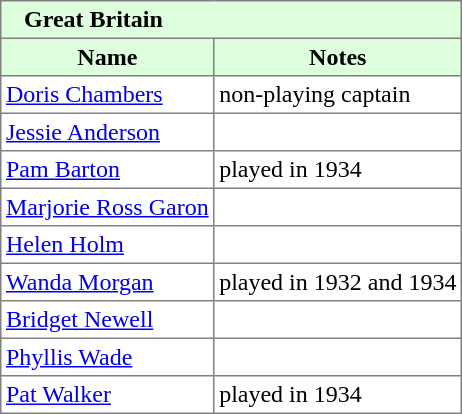<table border="1" cellpadding="3" style="border-collapse: collapse;">
<tr style="background:#ddffdd;">
<td colspan=5>   <strong>Great Britain</strong></td>
</tr>
<tr style="background:#ddffdd;">
<th>Name</th>
<th>Notes</th>
</tr>
<tr>
<td> <a href='#'>Doris Chambers</a></td>
<td>non-playing captain</td>
</tr>
<tr>
<td> <a href='#'>Jessie Anderson</a></td>
<td></td>
</tr>
<tr>
<td> <a href='#'>Pam Barton</a></td>
<td>played in 1934</td>
</tr>
<tr>
<td> <a href='#'>Marjorie Ross Garon</a></td>
<td></td>
</tr>
<tr>
<td> <a href='#'>Helen Holm</a></td>
<td></td>
</tr>
<tr>
<td> <a href='#'>Wanda Morgan</a></td>
<td>played in 1932 and 1934</td>
</tr>
<tr>
<td> <a href='#'>Bridget Newell</a></td>
<td></td>
</tr>
<tr>
<td> <a href='#'>Phyllis Wade</a></td>
<td></td>
</tr>
<tr>
<td> <a href='#'>Pat Walker</a></td>
<td>played in 1934</td>
</tr>
</table>
